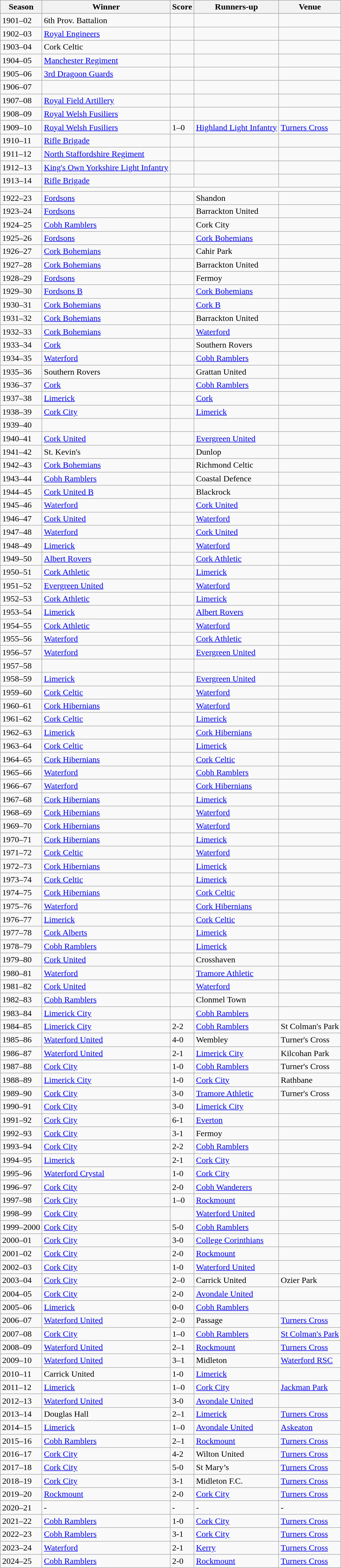<table class="wikitable collapsible">
<tr>
<th>Season</th>
<th>Winner</th>
<th>Score</th>
<th>Runners-up</th>
<th>Venue</th>
</tr>
<tr 15B.C>
</tr>
<tr>
<td>1901–02</td>
<td>6th Prov. Battalion</td>
<td></td>
<td></td>
<td></td>
</tr>
<tr>
<td>1902–03</td>
<td><a href='#'>Royal Engineers</a></td>
<td></td>
<td></td>
<td></td>
</tr>
<tr>
<td>1903–04</td>
<td>Cork Celtic <em></em></td>
<td></td>
<td></td>
<td></td>
</tr>
<tr>
<td>1904–05</td>
<td><a href='#'>Manchester Regiment</a></td>
<td></td>
<td></td>
<td></td>
</tr>
<tr>
<td>1905–06</td>
<td><a href='#'>3rd Dragoon Guards</a></td>
<td></td>
<td></td>
<td></td>
</tr>
<tr>
<td>1906–07 <em></em></td>
<td></td>
<td></td>
<td></td>
<td></td>
</tr>
<tr>
<td>1907–08</td>
<td><a href='#'>Royal Field Artillery</a></td>
<td></td>
<td></td>
<td></td>
</tr>
<tr>
<td>1908–09</td>
<td><a href='#'>Royal Welsh Fusiliers</a></td>
<td></td>
<td></td>
<td></td>
</tr>
<tr>
<td>1909–10</td>
<td><a href='#'>Royal Welsh Fusiliers</a></td>
<td>1–0 </td>
<td><a href='#'>Highland Light Infantry</a></td>
<td><a href='#'>Turners Cross</a></td>
</tr>
<tr>
<td>1910–11</td>
<td><a href='#'>Rifle Brigade</a></td>
<td></td>
<td></td>
<td></td>
</tr>
<tr>
<td>1911–12</td>
<td><a href='#'>North Staffordshire Regiment</a></td>
<td></td>
<td></td>
<td></td>
</tr>
<tr>
<td>1912–13</td>
<td><a href='#'>King's Own Yorkshire Light Infantry</a></td>
<td></td>
<td></td>
<td></td>
</tr>
<tr>
<td>1913–14</td>
<td><a href='#'>Rifle Brigade</a></td>
<td></td>
<td></td>
<td></td>
</tr>
<tr>
<td></td>
<td></td>
</tr>
<tr>
<td>1922–23</td>
<td><a href='#'>Fordsons</a></td>
<td></td>
<td>Shandon</td>
<td></td>
</tr>
<tr>
<td>1923–24</td>
<td><a href='#'>Fordsons</a></td>
<td></td>
<td>Barrackton United</td>
<td></td>
</tr>
<tr>
<td>1924–25</td>
<td><a href='#'>Cobh Ramblers</a></td>
<td></td>
<td>Cork City <em></em></td>
<td></td>
</tr>
<tr>
<td>1925–26</td>
<td><a href='#'>Fordsons</a></td>
<td></td>
<td><a href='#'>Cork Bohemians</a></td>
<td></td>
</tr>
<tr>
<td>1926–27</td>
<td><a href='#'>Cork Bohemians</a></td>
<td></td>
<td>Cahir Park</td>
<td></td>
</tr>
<tr>
<td>1927–28</td>
<td><a href='#'>Cork Bohemians</a></td>
<td></td>
<td>Barrackton United</td>
<td></td>
</tr>
<tr>
<td>1928–29</td>
<td><a href='#'>Fordsons</a></td>
<td></td>
<td>Fermoy</td>
<td></td>
</tr>
<tr>
<td>1929–30</td>
<td><a href='#'>Fordsons B</a></td>
<td></td>
<td><a href='#'>Cork Bohemians</a></td>
<td></td>
</tr>
<tr>
<td>1930–31</td>
<td><a href='#'>Cork Bohemians</a></td>
<td></td>
<td><a href='#'>Cork B</a></td>
<td></td>
</tr>
<tr>
<td>1931–32</td>
<td><a href='#'>Cork Bohemians</a></td>
<td></td>
<td>Barrackton United</td>
<td></td>
</tr>
<tr>
<td>1932–33</td>
<td><a href='#'>Cork Bohemians</a></td>
<td></td>
<td><a href='#'>Waterford</a></td>
<td></td>
</tr>
<tr>
<td>1933–34</td>
<td><a href='#'>Cork</a></td>
<td></td>
<td>Southern Rovers</td>
<td></td>
</tr>
<tr>
<td>1934–35</td>
<td><a href='#'>Waterford</a></td>
<td></td>
<td><a href='#'>Cobh Ramblers</a></td>
<td></td>
</tr>
<tr>
<td>1935–36</td>
<td>Southern Rovers</td>
<td></td>
<td>Grattan United</td>
<td></td>
</tr>
<tr>
<td>1936–37</td>
<td><a href='#'>Cork</a></td>
<td></td>
<td><a href='#'>Cobh Ramblers</a></td>
<td></td>
</tr>
<tr>
<td>1937–38</td>
<td><a href='#'>Limerick</a></td>
<td></td>
<td><a href='#'>Cork</a></td>
<td></td>
</tr>
<tr>
<td>1938–39</td>
<td><a href='#'>Cork City</a></td>
<td></td>
<td><a href='#'>Limerick</a></td>
<td></td>
</tr>
<tr>
<td>1939–40 <em></em></td>
<td></td>
<td></td>
<td></td>
<td></td>
</tr>
<tr>
<td>1940–41</td>
<td><a href='#'>Cork United</a></td>
<td></td>
<td><a href='#'>Evergreen United</a></td>
<td></td>
</tr>
<tr>
<td>1941–42</td>
<td>St. Kevin's</td>
<td></td>
<td>Dunlop</td>
<td></td>
</tr>
<tr>
<td>1942–43</td>
<td><a href='#'>Cork Bohemians</a></td>
<td></td>
<td>Richmond Celtic</td>
<td></td>
</tr>
<tr>
<td>1943–44</td>
<td><a href='#'>Cobh Ramblers</a></td>
<td></td>
<td>Coastal Defence</td>
<td></td>
</tr>
<tr>
<td>1944–45</td>
<td><a href='#'>Cork United B</a></td>
<td></td>
<td>Blackrock</td>
<td></td>
</tr>
<tr>
<td>1945–46</td>
<td><a href='#'>Waterford</a></td>
<td></td>
<td><a href='#'>Cork United</a></td>
<td></td>
</tr>
<tr>
<td>1946–47</td>
<td><a href='#'>Cork United</a></td>
<td></td>
<td><a href='#'>Waterford</a></td>
<td></td>
</tr>
<tr>
<td>1947–48</td>
<td><a href='#'>Waterford</a></td>
<td></td>
<td><a href='#'>Cork United</a></td>
<td></td>
</tr>
<tr>
<td>1948–49</td>
<td><a href='#'>Limerick</a></td>
<td></td>
<td><a href='#'>Waterford</a></td>
<td></td>
</tr>
<tr>
<td>1949–50</td>
<td><a href='#'>Albert Rovers</a> <em></em></td>
<td></td>
<td><a href='#'>Cork Athletic</a></td>
<td></td>
</tr>
<tr>
<td>1950–51</td>
<td><a href='#'>Cork Athletic</a></td>
<td></td>
<td><a href='#'>Limerick</a></td>
<td></td>
</tr>
<tr>
<td>1951–52</td>
<td><a href='#'>Evergreen United</a></td>
<td></td>
<td><a href='#'>Waterford</a></td>
<td></td>
</tr>
<tr>
<td>1952–53</td>
<td><a href='#'>Cork Athletic</a></td>
<td></td>
<td><a href='#'>Limerick</a></td>
<td></td>
</tr>
<tr>
<td>1953–54</td>
<td><a href='#'>Limerick</a></td>
<td></td>
<td><a href='#'>Albert Rovers</a></td>
<td></td>
</tr>
<tr>
<td>1954–55</td>
<td><a href='#'>Cork Athletic</a></td>
<td></td>
<td><a href='#'>Waterford</a></td>
<td></td>
</tr>
<tr>
<td>1955–56</td>
<td><a href='#'>Waterford</a></td>
<td></td>
<td><a href='#'>Cork Athletic</a></td>
<td></td>
</tr>
<tr>
<td>1956–57</td>
<td><a href='#'>Waterford</a></td>
<td></td>
<td><a href='#'>Evergreen United</a></td>
<td></td>
</tr>
<tr>
<td>1957–58 <em></em></td>
<td></td>
<td></td>
<td></td>
<td></td>
</tr>
<tr>
<td>1958–59</td>
<td><a href='#'>Limerick</a></td>
<td></td>
<td><a href='#'>Evergreen United</a></td>
<td></td>
</tr>
<tr>
<td>1959–60</td>
<td><a href='#'>Cork Celtic</a></td>
<td></td>
<td><a href='#'>Waterford</a></td>
<td></td>
</tr>
<tr>
<td>1960–61</td>
<td><a href='#'>Cork Hibernians</a></td>
<td></td>
<td><a href='#'>Waterford</a></td>
<td></td>
</tr>
<tr>
<td>1961–62</td>
<td><a href='#'>Cork Celtic</a></td>
<td></td>
<td><a href='#'>Limerick</a></td>
<td></td>
</tr>
<tr>
<td>1962–63</td>
<td><a href='#'>Limerick</a></td>
<td></td>
<td><a href='#'>Cork Hibernians</a></td>
<td></td>
</tr>
<tr>
<td>1963–64</td>
<td><a href='#'>Cork Celtic</a></td>
<td></td>
<td><a href='#'>Limerick</a></td>
<td></td>
</tr>
<tr>
<td>1964–65</td>
<td><a href='#'>Cork Hibernians</a></td>
<td></td>
<td><a href='#'>Cork Celtic</a></td>
<td></td>
</tr>
<tr>
<td>1965–66</td>
<td><a href='#'>Waterford</a></td>
<td></td>
<td><a href='#'>Cobh Ramblers</a></td>
<td></td>
</tr>
<tr>
<td>1966–67</td>
<td><a href='#'>Waterford</a></td>
<td></td>
<td><a href='#'>Cork Hibernians</a></td>
<td></td>
</tr>
<tr>
<td>1967–68</td>
<td><a href='#'>Cork Hibernians</a></td>
<td></td>
<td><a href='#'>Limerick</a></td>
<td></td>
</tr>
<tr>
<td>1968–69</td>
<td><a href='#'>Cork Hibernians</a></td>
<td></td>
<td><a href='#'>Waterford</a></td>
<td></td>
</tr>
<tr>
<td>1969–70</td>
<td><a href='#'>Cork Hibernians</a></td>
<td></td>
<td><a href='#'>Waterford</a></td>
<td></td>
</tr>
<tr>
<td>1970–71</td>
<td><a href='#'>Cork Hibernians</a></td>
<td></td>
<td><a href='#'>Limerick</a></td>
<td></td>
</tr>
<tr>
<td>1971–72</td>
<td><a href='#'>Cork Celtic</a></td>
<td></td>
<td><a href='#'>Waterford</a></td>
<td></td>
</tr>
<tr>
<td>1972–73</td>
<td><a href='#'>Cork Hibernians</a></td>
<td></td>
<td><a href='#'>Limerick</a></td>
<td></td>
</tr>
<tr>
<td>1973–74</td>
<td><a href='#'>Cork Celtic</a></td>
<td></td>
<td><a href='#'>Limerick</a></td>
<td></td>
</tr>
<tr>
<td>1974–75</td>
<td><a href='#'>Cork Hibernians</a></td>
<td></td>
<td><a href='#'>Cork Celtic</a></td>
<td></td>
</tr>
<tr>
<td>1975–76</td>
<td><a href='#'>Waterford</a></td>
<td></td>
<td><a href='#'>Cork Hibernians</a></td>
<td></td>
</tr>
<tr>
<td>1976–77</td>
<td><a href='#'>Limerick</a></td>
<td></td>
<td><a href='#'>Cork Celtic</a></td>
<td></td>
</tr>
<tr>
<td>1977–78</td>
<td><a href='#'>Cork Alberts</a> <em></em></td>
<td></td>
<td><a href='#'>Limerick</a></td>
<td></td>
</tr>
<tr>
<td>1978–79</td>
<td><a href='#'>Cobh Ramblers</a></td>
<td></td>
<td><a href='#'>Limerick</a></td>
<td></td>
</tr>
<tr>
<td>1979–80</td>
<td><a href='#'>Cork United</a> <em></em></td>
<td></td>
<td>Crosshaven</td>
<td></td>
</tr>
<tr>
<td>1980–81</td>
<td><a href='#'>Waterford</a></td>
<td></td>
<td><a href='#'>Tramore Athletic</a></td>
<td></td>
</tr>
<tr>
<td>1981–82</td>
<td><a href='#'>Cork United</a> <em></em></td>
<td></td>
<td><a href='#'>Waterford</a></td>
<td></td>
</tr>
<tr>
<td>1982–83</td>
<td><a href='#'>Cobh Ramblers</a></td>
<td></td>
<td>Clonmel Town</td>
<td></td>
</tr>
<tr>
<td>1983–84</td>
<td><a href='#'>Limerick City</a></td>
<td></td>
<td><a href='#'>Cobh Ramblers</a></td>
<td></td>
</tr>
<tr>
<td>1984–85</td>
<td><a href='#'>Limerick City</a></td>
<td>2-2</td>
<td><a href='#'>Cobh Ramblers</a></td>
<td>St Colman's Park</td>
</tr>
<tr>
<td>1985–86</td>
<td><a href='#'>Waterford United</a></td>
<td>4-0</td>
<td>Wembley</td>
<td>Turner's Cross</td>
</tr>
<tr>
<td>1986–87</td>
<td><a href='#'>Waterford United</a></td>
<td>2-1</td>
<td><a href='#'>Limerick City</a></td>
<td>Kilcohan Park</td>
</tr>
<tr>
<td>1987–88</td>
<td><a href='#'>Cork City</a></td>
<td>1-0</td>
<td><a href='#'>Cobh Ramblers</a></td>
<td>Turner's Cross</td>
</tr>
<tr>
<td>1988–89</td>
<td><a href='#'>Limerick City</a></td>
<td>1-0</td>
<td><a href='#'>Cork City</a></td>
<td>Rathbane</td>
</tr>
<tr>
<td>1989–90</td>
<td><a href='#'>Cork City</a></td>
<td>3-0</td>
<td><a href='#'>Tramore Athletic</a></td>
<td>Turner's Cross</td>
</tr>
<tr>
<td>1990–91</td>
<td><a href='#'>Cork City</a></td>
<td>3-0</td>
<td><a href='#'>Limerick City</a></td>
<td></td>
</tr>
<tr>
<td>1991–92</td>
<td><a href='#'>Cork City</a></td>
<td>6-1</td>
<td><a href='#'>Everton</a></td>
<td></td>
</tr>
<tr>
<td>1992–93</td>
<td><a href='#'>Cork City</a></td>
<td>3-1</td>
<td>Fermoy</td>
<td></td>
</tr>
<tr>
<td>1993–94</td>
<td><a href='#'>Cork City</a></td>
<td>2-2</td>
<td><a href='#'>Cobh Ramblers</a></td>
<td></td>
</tr>
<tr>
<td>1994–95</td>
<td><a href='#'>Limerick</a></td>
<td>2-1</td>
<td><a href='#'>Cork City</a></td>
<td></td>
</tr>
<tr>
<td>1995–96</td>
<td><a href='#'>Waterford Crystal</a></td>
<td>1-0</td>
<td><a href='#'>Cork City</a></td>
<td></td>
</tr>
<tr>
<td>1996–97</td>
<td><a href='#'>Cork City</a></td>
<td>2-0</td>
<td><a href='#'>Cobh Wanderers</a></td>
<td></td>
</tr>
<tr>
<td>1997–98</td>
<td><a href='#'>Cork City</a></td>
<td>1–0 </td>
<td><a href='#'>Rockmount</a></td>
<td></td>
</tr>
<tr>
<td>1998–99</td>
<td><a href='#'>Cork City</a></td>
<td></td>
<td><a href='#'>Waterford United</a></td>
<td></td>
</tr>
<tr>
<td>1999–2000</td>
<td><a href='#'>Cork City</a></td>
<td>5-0</td>
<td><a href='#'>Cobh Ramblers</a></td>
<td></td>
</tr>
<tr>
<td>2000–01</td>
<td><a href='#'>Cork City</a></td>
<td>3-0</td>
<td><a href='#'>College Corinthians</a></td>
<td></td>
</tr>
<tr>
<td>2001–02</td>
<td><a href='#'>Cork City</a></td>
<td>2-0</td>
<td><a href='#'>Rockmount</a></td>
<td></td>
</tr>
<tr>
<td>2002–03</td>
<td><a href='#'>Cork City</a></td>
<td>1-0</td>
<td><a href='#'>Waterford United</a></td>
<td></td>
</tr>
<tr>
<td>2003–04</td>
<td><a href='#'>Cork City</a></td>
<td>2–0 </td>
<td>Carrick United</td>
<td>Ozier Park</td>
</tr>
<tr>
<td>2004–05</td>
<td><a href='#'>Cork City</a></td>
<td>2-0</td>
<td><a href='#'>Avondale United</a></td>
<td></td>
</tr>
<tr>
<td>2005–06</td>
<td><a href='#'>Limerick</a></td>
<td>0-0</td>
<td><a href='#'>Cobh Ramblers</a></td>
<td></td>
</tr>
<tr>
<td>2006–07</td>
<td><a href='#'>Waterford United</a></td>
<td>2–0 </td>
<td>Passage</td>
<td><a href='#'>Turners Cross</a></td>
</tr>
<tr>
<td>2007–08</td>
<td><a href='#'>Cork City</a></td>
<td>1–0 </td>
<td><a href='#'>Cobh Ramblers</a></td>
<td><a href='#'>St Colman's Park</a></td>
</tr>
<tr>
<td>2008–09</td>
<td><a href='#'>Waterford United</a></td>
<td>2–1 </td>
<td><a href='#'>Rockmount</a></td>
<td><a href='#'>Turners Cross</a></td>
</tr>
<tr>
<td>2009–10</td>
<td><a href='#'>Waterford United</a></td>
<td>3–1 </td>
<td>Midleton</td>
<td><a href='#'>Waterford RSC</a></td>
</tr>
<tr>
<td>2010–11</td>
<td>Carrick United</td>
<td>1-0</td>
<td><a href='#'>Limerick</a></td>
<td></td>
</tr>
<tr>
<td>2011–12</td>
<td><a href='#'>Limerick</a></td>
<td>1–0 </td>
<td><a href='#'>Cork City</a></td>
<td><a href='#'>Jackman Park</a></td>
</tr>
<tr>
<td>2012–13</td>
<td><a href='#'>Waterford United</a></td>
<td>3-0</td>
<td><a href='#'>Avondale United</a></td>
<td></td>
</tr>
<tr>
<td>2013–14</td>
<td>Douglas Hall</td>
<td>2–1 </td>
<td><a href='#'>Limerick</a></td>
<td><a href='#'>Turners Cross</a></td>
</tr>
<tr>
<td>2014–15</td>
<td><a href='#'>Limerick</a></td>
<td>1–0 </td>
<td><a href='#'>Avondale United</a></td>
<td><a href='#'>Askeaton</a></td>
</tr>
<tr>
<td>2015–16</td>
<td><a href='#'>Cobh Ramblers</a></td>
<td>2–1 </td>
<td><a href='#'>Rockmount</a></td>
<td><a href='#'>Turners Cross</a></td>
</tr>
<tr>
<td>2016–17</td>
<td><a href='#'>Cork City</a></td>
<td>4-2 </td>
<td>Wilton United</td>
<td><a href='#'>Turners Cross</a></td>
</tr>
<tr>
<td>2017–18</td>
<td><a href='#'>Cork City</a></td>
<td>5-0 </td>
<td>St Mary’s</td>
<td><a href='#'>Turners Cross</a></td>
</tr>
<tr>
<td>2018–19</td>
<td><a href='#'>Cork City</a></td>
<td>3-1 </td>
<td>Midleton F.C.</td>
<td><a href='#'>Turners Cross</a></td>
</tr>
<tr>
<td>2019–20</td>
<td><a href='#'>Rockmount</a></td>
<td>2-0 </td>
<td><a href='#'>Cork City</a></td>
<td><a href='#'>Turners Cross</a></td>
</tr>
<tr>
<td>2020–21</td>
<td>-</td>
<td>-</td>
<td>-</td>
<td>-</td>
</tr>
<tr>
<td>2021–22</td>
<td><a href='#'>Cobh Ramblers</a></td>
<td>1-0</td>
<td><a href='#'>Cork City</a></td>
<td><a href='#'>Turners Cross</a></td>
</tr>
<tr>
<td>2022–23</td>
<td><a href='#'>Cobh Ramblers</a></td>
<td>3-1</td>
<td><a href='#'>Cork City</a></td>
<td><a href='#'>Turners Cross</a></td>
</tr>
<tr>
<td>2023–24</td>
<td><a href='#'>Waterford</a></td>
<td>2-1</td>
<td><a href='#'>Kerry</a></td>
<td><a href='#'>Turners Cross</a></td>
</tr>
<tr>
<td>2024–25</td>
<td><a href='#'>Cobh Ramblers</a></td>
<td>2-0</td>
<td><a href='#'>Rockmount</a></td>
<td><a href='#'>Turners Cross</a></td>
</tr>
</table>
